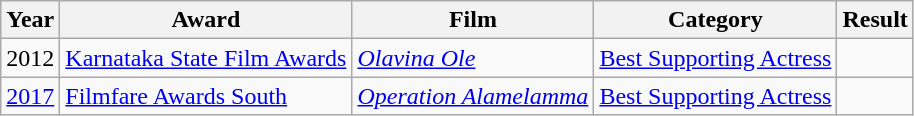<table class="wikitable">
<tr>
<th>Year</th>
<th>Award</th>
<th>Film</th>
<th>Category</th>
<th>Result</th>
</tr>
<tr>
<td style="text-align:left;">2012</td>
<td style="text-align:left;"><a href='#'>Karnataka State Film Awards</a></td>
<td style="text-align:left;"><em><a href='#'>Olavina Ole</a></em></td>
<td style="text-align:left;"><a href='#'>Best Supporting Actress</a></td>
<td></td>
</tr>
<tr>
<td style="text-align:left;"><a href='#'>2017</a></td>
<td style="text-align:left;"><a href='#'>Filmfare Awards South</a></td>
<td style="text-align:left;"><em><a href='#'>Operation Alamelamma</a></em></td>
<td style="text-align:left;"><a href='#'>Best Supporting Actress</a></td>
<td></td>
</tr>
</table>
